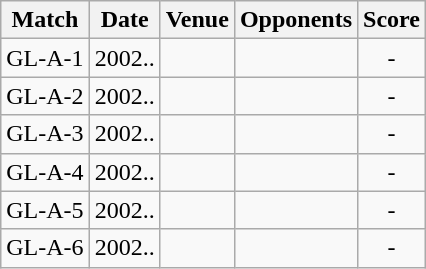<table class="wikitable" style="text-align:center;">
<tr>
<th>Match</th>
<th>Date</th>
<th>Venue</th>
<th>Opponents</th>
<th>Score</th>
</tr>
<tr>
<td>GL-A-1</td>
<td>2002..</td>
<td></td>
<td></td>
<td>-</td>
</tr>
<tr>
<td>GL-A-2</td>
<td>2002..</td>
<td></td>
<td></td>
<td>-</td>
</tr>
<tr>
<td>GL-A-3</td>
<td>2002..</td>
<td></td>
<td></td>
<td>-</td>
</tr>
<tr>
<td>GL-A-4</td>
<td>2002..</td>
<td></td>
<td></td>
<td>-</td>
</tr>
<tr>
<td>GL-A-5</td>
<td>2002..</td>
<td></td>
<td></td>
<td>-</td>
</tr>
<tr>
<td>GL-A-6</td>
<td>2002..</td>
<td></td>
<td></td>
<td>-</td>
</tr>
</table>
